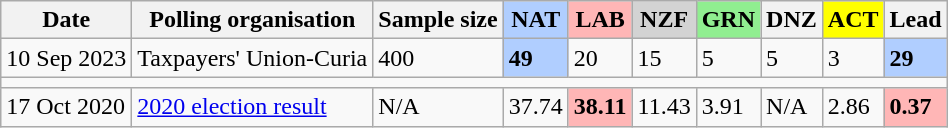<table class="wikitable">
<tr>
<th><strong>Date</strong></th>
<th>Polling organisation</th>
<th>Sample size</th>
<th style="background-color:#B0CEFF">NAT</th>
<th style="background-color:#FFB6B6">LAB</th>
<th style="background-color:#D3D3D3">NZF</th>
<th style="background-color:#90EE90">GRN</th>
<th>DNZ</th>
<th style="background-color:#FFFF00">ACT</th>
<th>Lead</th>
</tr>
<tr>
<td>10 Sep 2023</td>
<td>Taxpayers' Union-Curia</td>
<td>400</td>
<td style="background:#B0CEFF"><strong>49</strong></td>
<td>20</td>
<td>15</td>
<td>5</td>
<td>5</td>
<td>3</td>
<td style="background:#B0CEFF"><strong>29</strong></td>
</tr>
<tr>
<td colspan="10"></td>
</tr>
<tr>
<td>17 Oct 2020</td>
<td><a href='#'>2020 election result</a></td>
<td>N/A</td>
<td>37.74</td>
<td style="background:#FFB6B6"><strong>38.11</strong></td>
<td>11.43</td>
<td>3.91</td>
<td>N/A</td>
<td>2.86</td>
<td style="background:#FFB6B6"><strong>0.37</strong></td>
</tr>
</table>
